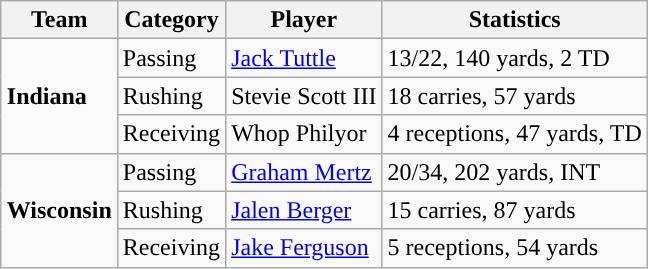<table class="wikitable" style="float: right;">
<tr>
<th>Team</th>
<th>Category</th>
<th>Player</th>
<th>Statistics</th>
</tr>
<tr>
<td rowspan=3><strong>Indiana</strong></td>
<td>Passing</td>
<td><a href='#'>Jack Tuttle</a></td>
<td>13/22, 140 yards, 2 TD</td>
</tr>
<tr>
<td>Rushing</td>
<td>Stevie Scott III</td>
<td>18 carries, 57 yards</td>
</tr>
<tr>
<td>Receiving</td>
<td>Whop Philyor</td>
<td>4 receptions, 47 yards, TD</td>
</tr>
<tr>
<td rowspan=3><strong>Wisconsin</strong></td>
<td>Passing</td>
<td><a href='#'>Graham Mertz</a></td>
<td>20/34, 202 yards, INT</td>
</tr>
<tr>
<td>Rushing</td>
<td><a href='#'>Jalen Berger</a></td>
<td>15 carries, 87 yards</td>
</tr>
<tr>
<td>Receiving</td>
<td><a href='#'>Jake Ferguson</a></td>
<td>5 receptions, 54 yards</td>
</tr>
</table>
